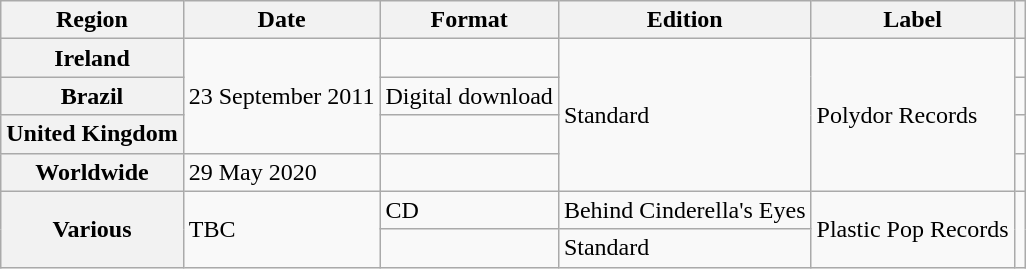<table class="wikitable plainrowheaders">
<tr>
<th scope="col">Region</th>
<th scope="col">Date</th>
<th scope="col">Format</th>
<th scope="col">Edition</th>
<th scope="col">Label</th>
<th scope="col"></th>
</tr>
<tr>
<th scope="row">Ireland</th>
<td rowspan="3">23 September 2011</td>
<td></td>
<td rowspan="4">Standard</td>
<td rowspan="4">Polydor Records</td>
<td></td>
</tr>
<tr>
<th scope="row">Brazil</th>
<td>Digital download</td>
<td></td>
</tr>
<tr>
<th scope="row">United Kingdom</th>
<td></td>
<td rowspan"3"></td>
</tr>
<tr>
<th scope="row">Worldwide</th>
<td>29 May 2020</td>
<td></td>
<td></td>
</tr>
<tr>
<th scope="row" rowspan="2">Various</th>
<td rowspan="2">TBC</td>
<td>CD</td>
<td>Behind Cinderella's Eyes</td>
<td rowspan="2">Plastic Pop Records</td>
<td rowspan="2"></td>
</tr>
<tr>
<td></td>
<td>Standard</td>
</tr>
</table>
